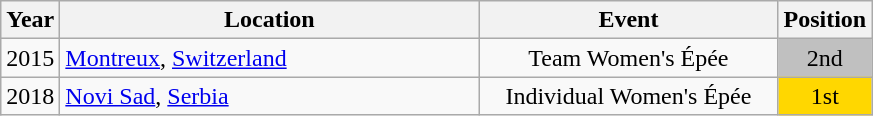<table class="wikitable" style="text-align:center;">
<tr>
<th>Year</th>
<th style="width:17em">Location</th>
<th style="width:12em">Event</th>
<th>Position</th>
</tr>
<tr>
<td>2015</td>
<td rowspan="1" align="left"> <a href='#'>Montreux</a>, <a href='#'>Switzerland</a></td>
<td>Team Women's Épée</td>
<td bgcolor="silver">2nd</td>
</tr>
<tr>
<td>2018</td>
<td rowspan="1" align="left"> <a href='#'>Novi Sad</a>, <a href='#'>Serbia</a></td>
<td>Individual Women's Épée</td>
<td bgcolor="gold">1st</td>
</tr>
</table>
